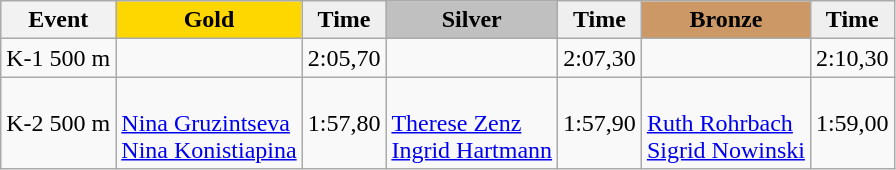<table class="wikitable">
<tr>
<th>Event</th>
<td align=center bgcolor="gold"><strong>Gold</strong></td>
<td align=center bgcolor="EFEFEF"><strong>Time</strong></td>
<td align=center bgcolor="silver"><strong>Silver</strong></td>
<td align=center bgcolor="EFEFEF"><strong>Time</strong></td>
<td align=center bgcolor="CC9966"><strong>Bronze</strong></td>
<td align=center bgcolor="EFEFEF"><strong>Time</strong></td>
</tr>
<tr>
<td>K-1 500 m</td>
<td></td>
<td>2:05,70</td>
<td></td>
<td>2:07,30</td>
<td></td>
<td>2:10,30</td>
</tr>
<tr>
<td>K-2 500 m</td>
<td><br><a href='#'>Nina Gruzintseva</a><br><a href='#'>Nina Konistiapina</a></td>
<td>1:57,80</td>
<td><br><a href='#'>Therese Zenz</a><br><a href='#'>Ingrid Hartmann</a></td>
<td>1:57,90</td>
<td><br><a href='#'>Ruth Rohrbach</a><br><a href='#'>Sigrid Nowinski</a></td>
<td>1:59,00</td>
</tr>
</table>
